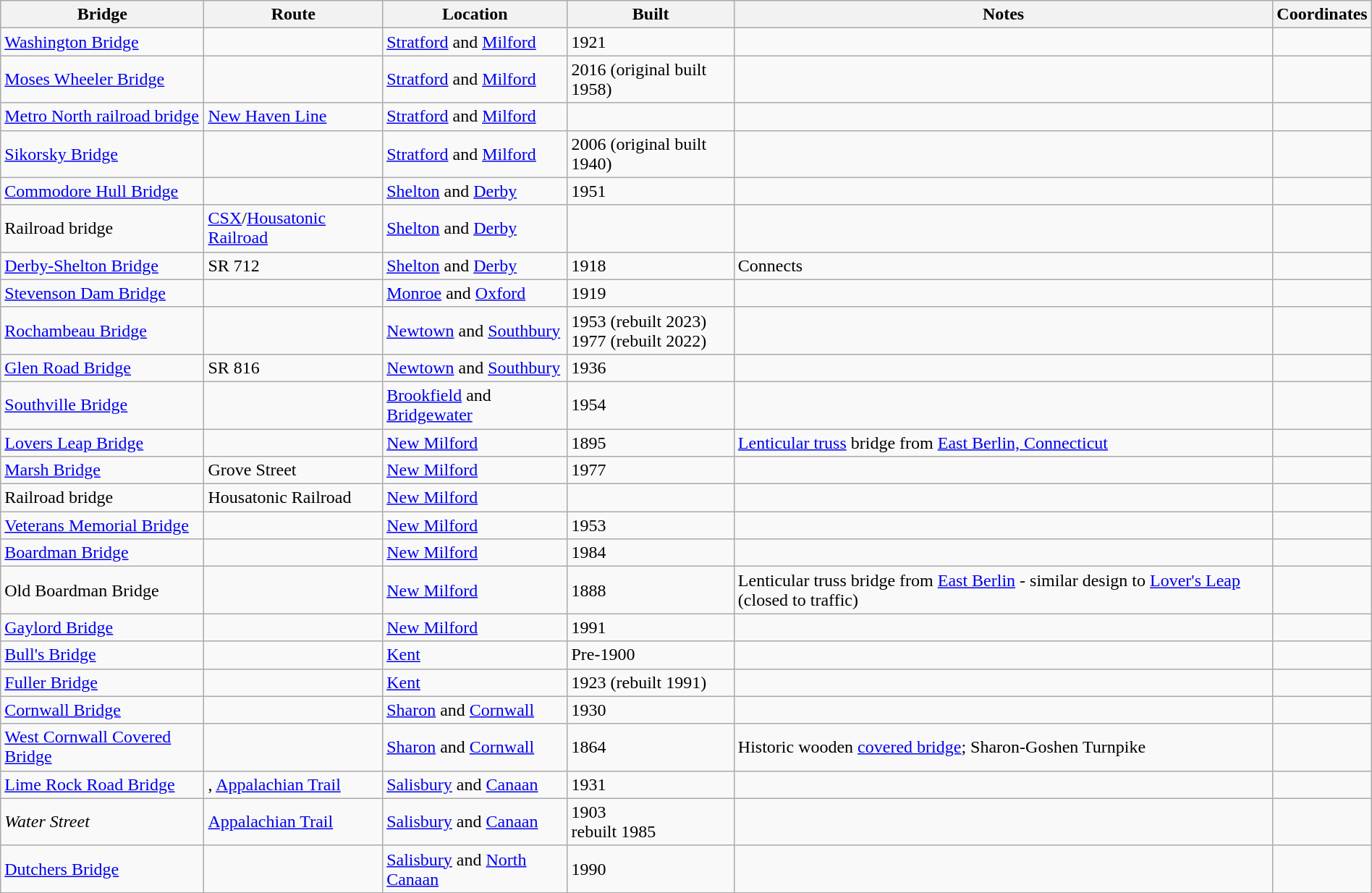<table class="wikitable" width="100%">
<tr>
<th scope = "col">Bridge</th>
<th scope = "col">Route</th>
<th scope = "col">Location</th>
<th scope = "col">Built</th>
<th scope = "col">Notes</th>
<th scope = "col">Coordinates</th>
</tr>
<tr>
<td><a href='#'>Washington Bridge</a></td>
<td></td>
<td><a href='#'>Stratford</a> and <a href='#'>Milford</a></td>
<td>1921</td>
<td></td>
<td></td>
</tr>
<tr>
<td><a href='#'>Moses Wheeler Bridge</a></td>
<td></td>
<td><a href='#'>Stratford</a> and <a href='#'>Milford</a></td>
<td>2016 (original built 1958)</td>
<td></td>
<td></td>
</tr>
<tr>
<td><a href='#'>Metro North railroad bridge</a></td>
<td><a href='#'>New Haven Line</a></td>
<td><a href='#'>Stratford</a> and <a href='#'>Milford</a></td>
<td></td>
<td></td>
<td></td>
</tr>
<tr>
<td><a href='#'>Sikorsky Bridge</a></td>
<td></td>
<td><a href='#'>Stratford</a> and <a href='#'>Milford</a></td>
<td>2006 (original built 1940)</td>
<td></td>
<td></td>
</tr>
<tr>
<td><a href='#'>Commodore Hull Bridge</a></td>
<td></td>
<td><a href='#'>Shelton</a> and <a href='#'>Derby</a></td>
<td>1951</td>
<td></td>
<td></td>
</tr>
<tr>
<td>Railroad bridge</td>
<td><a href='#'>CSX</a>/<a href='#'>Housatonic Railroad</a></td>
<td><a href='#'>Shelton</a> and <a href='#'>Derby</a></td>
<td></td>
<td></td>
<td></td>
</tr>
<tr>
<td><a href='#'>Derby-Shelton Bridge</a></td>
<td>SR 712</td>
<td><a href='#'>Shelton</a> and <a href='#'>Derby</a></td>
<td>1918</td>
<td>Connects </td>
<td></td>
</tr>
<tr>
<td><a href='#'>Stevenson Dam Bridge</a></td>
<td></td>
<td><a href='#'>Monroe</a> and <a href='#'>Oxford</a></td>
<td>1919</td>
<td></td>
<td></td>
</tr>
<tr>
<td><a href='#'>Rochambeau Bridge</a></td>
<td></td>
<td><a href='#'>Newtown</a> and <a href='#'>Southbury</a></td>
<td>1953 (rebuilt 2023) <br> 1977 (rebuilt 2022)</td>
<td></td>
<td></td>
</tr>
<tr>
<td><a href='#'>Glen Road Bridge</a></td>
<td>SR 816</td>
<td><a href='#'>Newtown</a> and <a href='#'>Southbury</a></td>
<td>1936</td>
<td></td>
<td></td>
</tr>
<tr>
<td><a href='#'>Southville Bridge</a></td>
<td></td>
<td><a href='#'>Brookfield</a> and <a href='#'>Bridgewater</a></td>
<td>1954</td>
<td></td>
<td></td>
</tr>
<tr>
<td><a href='#'>Lovers Leap Bridge</a></td>
<td></td>
<td><a href='#'>New Milford</a></td>
<td>1895</td>
<td><a href='#'>Lenticular truss</a> bridge from <a href='#'>East Berlin, Connecticut</a></td>
<td></td>
</tr>
<tr>
<td><a href='#'>Marsh Bridge</a></td>
<td>Grove Street</td>
<td><a href='#'>New Milford</a></td>
<td>1977</td>
<td></td>
<td></td>
</tr>
<tr>
<td>Railroad bridge</td>
<td>Housatonic Railroad</td>
<td><a href='#'>New Milford</a></td>
<td></td>
<td></td>
<td></td>
</tr>
<tr>
<td><a href='#'>Veterans Memorial Bridge</a></td>
<td></td>
<td><a href='#'>New Milford</a></td>
<td>1953</td>
<td></td>
<td></td>
</tr>
<tr>
<td><a href='#'>Boardman Bridge</a></td>
<td></td>
<td><a href='#'>New Milford</a></td>
<td>1984</td>
<td></td>
<td></td>
</tr>
<tr>
<td>Old Boardman Bridge</td>
<td></td>
<td><a href='#'>New Milford</a></td>
<td>1888</td>
<td>Lenticular truss bridge from <a href='#'>East Berlin</a> - similar design to <a href='#'>Lover's Leap</a>  (closed to traffic)</td>
<td></td>
</tr>
<tr>
<td><a href='#'>Gaylord Bridge</a></td>
<td></td>
<td><a href='#'>New Milford</a></td>
<td>1991</td>
<td></td>
<td></td>
</tr>
<tr>
<td><a href='#'>Bull's Bridge</a></td>
<td></td>
<td><a href='#'>Kent</a></td>
<td>Pre-1900</td>
<td></td>
<td></td>
</tr>
<tr>
<td><a href='#'>Fuller Bridge</a></td>
<td></td>
<td><a href='#'>Kent</a></td>
<td>1923 (rebuilt 1991)</td>
<td></td>
<td></td>
</tr>
<tr>
<td><a href='#'>Cornwall Bridge</a></td>
<td></td>
<td><a href='#'>Sharon</a> and <a href='#'>Cornwall</a></td>
<td>1930</td>
<td></td>
<td></td>
</tr>
<tr>
<td><a href='#'>West Cornwall Covered Bridge</a></td>
<td></td>
<td><a href='#'>Sharon</a> and <a href='#'>Cornwall</a></td>
<td>1864</td>
<td>Historic wooden <a href='#'>covered bridge</a>; Sharon-Goshen Turnpike</td>
<td></td>
</tr>
<tr>
<td><a href='#'>Lime Rock Road Bridge</a></td>
<td>, <a href='#'>Appalachian Trail</a></td>
<td><a href='#'>Salisbury</a> and <a href='#'>Canaan</a></td>
<td>1931</td>
<td></td>
<td></td>
</tr>
<tr>
<td><em>Water Street</em></td>
<td><a href='#'>Appalachian Trail</a></td>
<td><a href='#'>Salisbury</a> and <a href='#'>Canaan</a></td>
<td>1903<br>rebuilt 1985</td>
<td></td>
<td></td>
</tr>
<tr>
<td><a href='#'>Dutchers Bridge</a></td>
<td></td>
<td><a href='#'>Salisbury</a> and <a href='#'>North Canaan</a></td>
<td>1990</td>
<td></td>
<td></td>
</tr>
</table>
